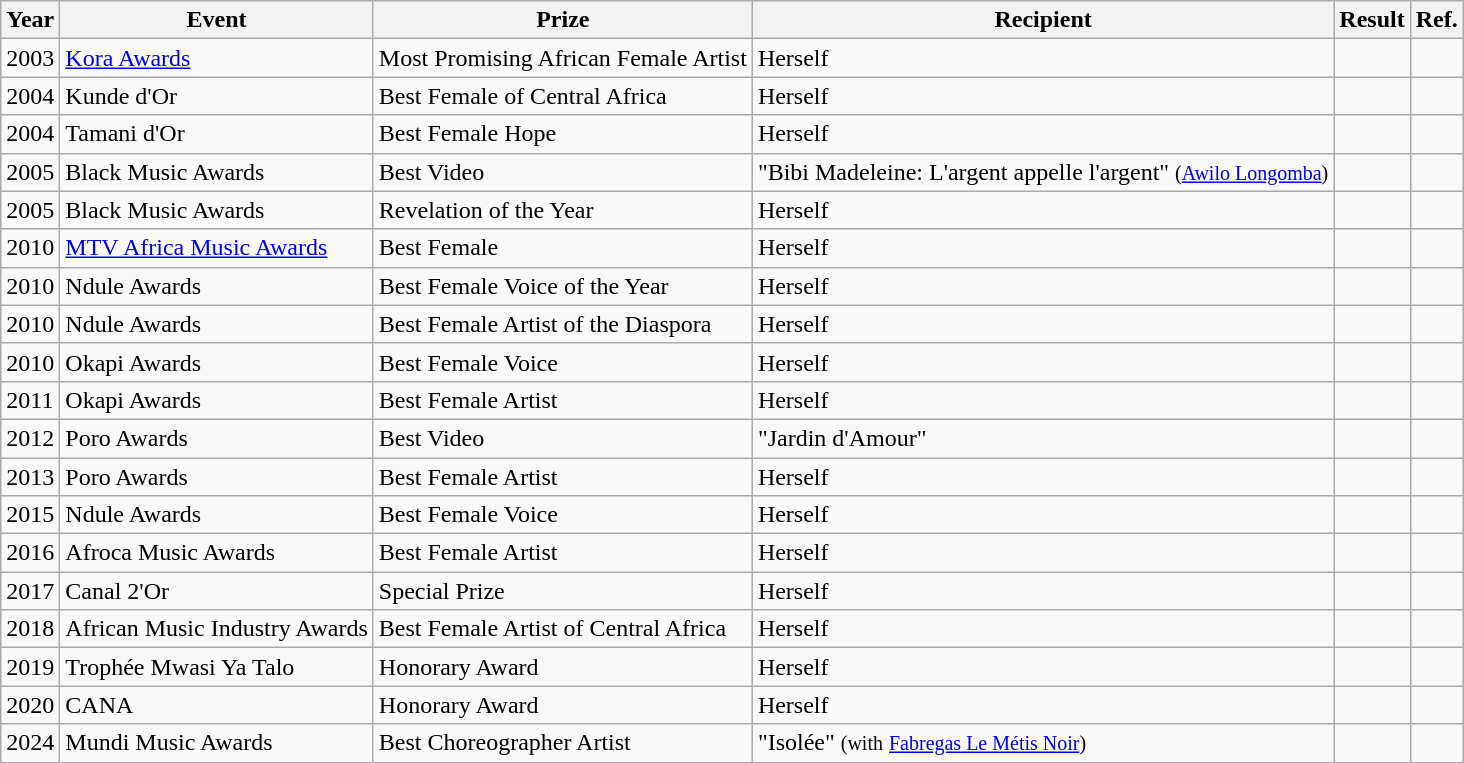<table class="wikitable">
<tr>
<th>Year</th>
<th>Event</th>
<th>Prize</th>
<th>Recipient</th>
<th>Result</th>
<th>Ref.</th>
</tr>
<tr>
<td>2003</td>
<td><a href='#'>Kora Awards</a></td>
<td>Most Promising African Female Artist</td>
<td>Herself</td>
<td></td>
<td></td>
</tr>
<tr>
<td>2004</td>
<td>Kunde d'Or</td>
<td>Best Female of Central Africa</td>
<td>Herself</td>
<td></td>
<td></td>
</tr>
<tr>
<td>2004</td>
<td>Tamani d'Or</td>
<td>Best Female Hope</td>
<td>Herself</td>
<td></td>
<td></td>
</tr>
<tr>
<td>2005</td>
<td>Black Music Awards</td>
<td>Best Video</td>
<td>"Bibi Madeleine: L'argent appelle l'argent" <small>(<a href='#'>Awilo Longomba</a>)</small></td>
<td></td>
<td></td>
</tr>
<tr>
<td>2005</td>
<td>Black Music Awards</td>
<td>Revelation of the Year</td>
<td>Herself</td>
<td></td>
<td></td>
</tr>
<tr>
<td>2010</td>
<td><a href='#'>MTV Africa Music Awards</a></td>
<td>Best Female</td>
<td>Herself</td>
<td></td>
<td></td>
</tr>
<tr>
<td>2010</td>
<td>Ndule Awards</td>
<td>Best Female Voice of the Year</td>
<td>Herself</td>
<td></td>
<td></td>
</tr>
<tr>
<td>2010</td>
<td>Ndule Awards</td>
<td>Best Female Artist of the Diaspora</td>
<td>Herself</td>
<td></td>
<td></td>
</tr>
<tr>
<td>2010</td>
<td>Okapi Awards</td>
<td>Best Female Voice</td>
<td>Herself</td>
<td></td>
<td></td>
</tr>
<tr>
<td>2011</td>
<td>Okapi Awards</td>
<td>Best Female Artist</td>
<td>Herself</td>
<td></td>
<td></td>
</tr>
<tr>
<td>2012</td>
<td>Poro Awards</td>
<td>Best Video</td>
<td>"Jardin d'Amour"</td>
<td></td>
<td></td>
</tr>
<tr>
<td>2013</td>
<td>Poro Awards</td>
<td>Best Female Artist</td>
<td>Herself</td>
<td></td>
<td></td>
</tr>
<tr>
<td>2015</td>
<td>Ndule Awards</td>
<td>Best Female Voice</td>
<td>Herself</td>
<td></td>
<td></td>
</tr>
<tr>
<td>2016</td>
<td>Afroca Music Awards</td>
<td>Best Female Artist</td>
<td>Herself</td>
<td></td>
<td></td>
</tr>
<tr>
<td>2017</td>
<td>Canal 2'Or</td>
<td>Special Prize</td>
<td>Herself</td>
<td></td>
<td></td>
</tr>
<tr>
<td>2018</td>
<td>African Music Industry Awards</td>
<td>Best Female Artist of Central Africa</td>
<td>Herself</td>
<td></td>
<td></td>
</tr>
<tr>
<td>2019</td>
<td>Trophée Mwasi Ya Talo</td>
<td>Honorary Award</td>
<td>Herself</td>
<td></td>
<td></td>
</tr>
<tr>
<td>2020</td>
<td>CANA</td>
<td>Honorary Award</td>
<td>Herself</td>
<td></td>
<td></td>
</tr>
<tr>
<td>2024</td>
<td>Mundi Music Awards</td>
<td>Best Choreographer Artist</td>
<td>"Isolée" <small>(with</small> <small><a href='#'>Fabregas Le Métis Noir</a>)</small></td>
<td></td>
<td></td>
</tr>
</table>
